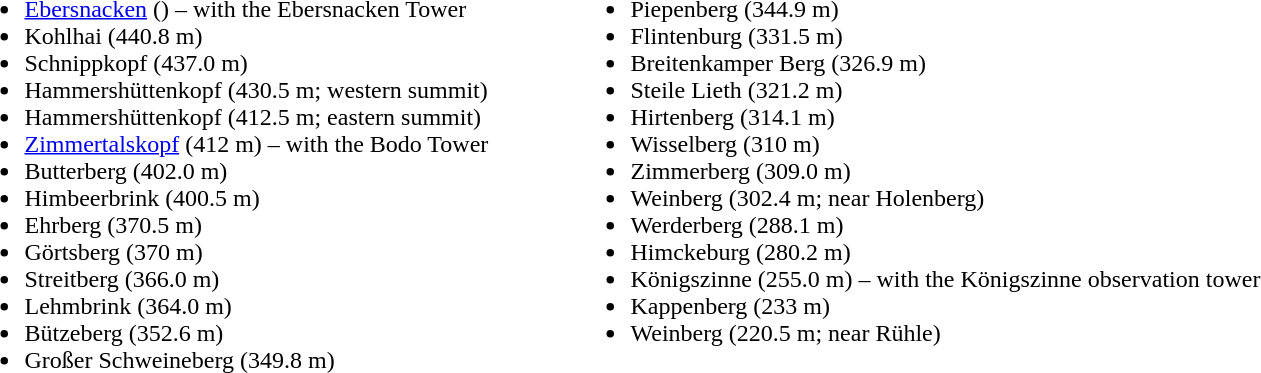<table>
<tr>
<td valign = "top" width = "400"><br><ul><li><a href='#'>Ebersnacken</a> () – with the Ebersnacken Tower</li><li>Kohlhai (440.8 m)</li><li>Schnippkopf (437.0 m)</li><li>Hammershüttenkopf (430.5 m; western summit)</li><li>Hammershüttenkopf (412.5 m; eastern summit)</li><li><a href='#'>Zimmertalskopf</a> (412 m) – with the Bodo Tower</li><li>Butterberg (402.0 m)</li><li>Himbeerbrink (400.5 m)</li><li>Ehrberg (370.5 m)</li><li>Görtsberg (370 m)</li><li>Streitberg (366.0 m)</li><li>Lehmbrink (364.0 m)</li><li>Bützeberg (352.6 m)</li><li>Großer Schweineberg (349.8 m)</li></ul></td>
<td valign = "top"><br><ul><li>Piepenberg (344.9 m)</li><li>Flintenburg (331.5 m)</li><li>Breitenkamper Berg (326.9 m)</li><li>Steile Lieth (321.2 m)</li><li>Hirtenberg (314.1 m)</li><li>Wisselberg (310 m)</li><li>Zimmerberg (309.0 m)</li><li>Weinberg (302.4 m; near Holenberg)</li><li>Werderberg (288.1 m)</li><li>Himckeburg (280.2 m)</li><li>Königszinne (255.0 m) – with the Königszinne observation tower</li><li>Kappenberg (233 m)</li><li>Weinberg (220.5 m; near Rühle)</li></ul></td>
</tr>
</table>
